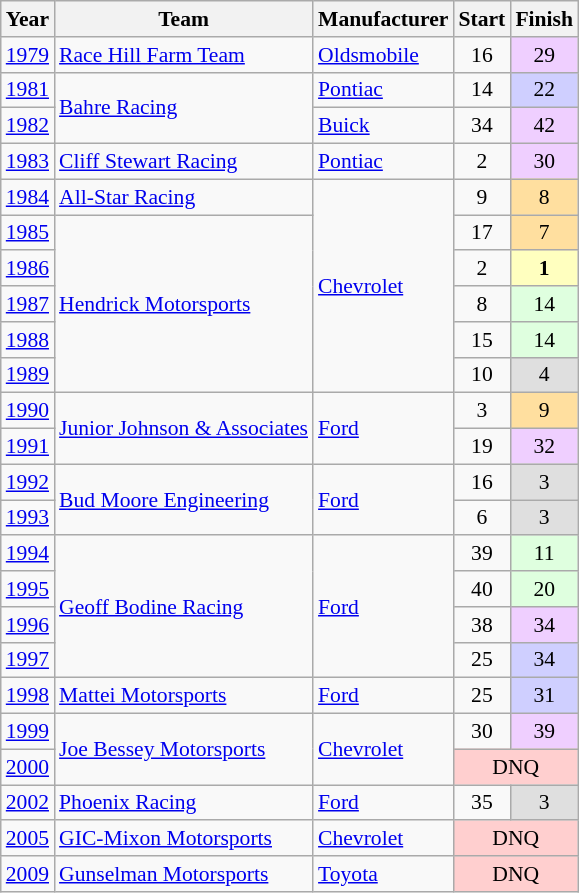<table class="wikitable" style="font-size: 90%;">
<tr>
<th>Year</th>
<th>Team</th>
<th>Manufacturer</th>
<th>Start</th>
<th>Finish</th>
</tr>
<tr>
<td><a href='#'>1979</a></td>
<td><a href='#'>Race Hill Farm Team</a></td>
<td><a href='#'>Oldsmobile</a></td>
<td align=center>16</td>
<td align=center style="background:#EFCFFF;">29</td>
</tr>
<tr>
<td><a href='#'>1981</a></td>
<td rowspan=2><a href='#'>Bahre Racing</a></td>
<td><a href='#'>Pontiac</a></td>
<td align=center>14</td>
<td align=center style="background:#CFCFFF;">22</td>
</tr>
<tr>
<td><a href='#'>1982</a></td>
<td><a href='#'>Buick</a></td>
<td align=center>34</td>
<td align=center style="background:#EFCFFF;">42</td>
</tr>
<tr>
<td><a href='#'>1983</a></td>
<td><a href='#'>Cliff Stewart Racing</a></td>
<td><a href='#'>Pontiac</a></td>
<td align=center>2</td>
<td align=center style="background:#EFCFFF;">30</td>
</tr>
<tr>
<td><a href='#'>1984</a></td>
<td><a href='#'>All-Star Racing</a></td>
<td rowspan=6><a href='#'>Chevrolet</a></td>
<td align=center>9</td>
<td align=center style="background:#FFDF9F;">8</td>
</tr>
<tr>
<td><a href='#'>1985</a></td>
<td rowspan=5><a href='#'>Hendrick Motorsports</a></td>
<td align=center>17</td>
<td align=center style="background:#FFDF9F;">7</td>
</tr>
<tr>
<td><a href='#'>1986</a></td>
<td align=center>2</td>
<td align=center style="background:#FFFFBF;"><strong>1</strong></td>
</tr>
<tr>
<td><a href='#'>1987</a></td>
<td align=center>8</td>
<td align=center style="background:#DFFFDF;">14</td>
</tr>
<tr>
<td><a href='#'>1988</a></td>
<td align=center>15</td>
<td align=center style="background:#DFFFDF;">14</td>
</tr>
<tr>
<td><a href='#'>1989</a></td>
<td align=center>10</td>
<td align=center style="background:#DFDFDF;">4</td>
</tr>
<tr>
<td><a href='#'>1990</a></td>
<td rowspan=2><a href='#'>Junior Johnson & Associates</a></td>
<td rowspan=2><a href='#'>Ford</a></td>
<td align=center>3</td>
<td align=center style="background:#FFDF9F;">9</td>
</tr>
<tr>
<td><a href='#'>1991</a></td>
<td align=center>19</td>
<td align=center style="background:#EFCFFF;">32</td>
</tr>
<tr>
<td><a href='#'>1992</a></td>
<td rowspan=2><a href='#'>Bud Moore Engineering</a></td>
<td rowspan=2><a href='#'>Ford</a></td>
<td align=center>16</td>
<td align=center style="background:#DFDFDF;">3</td>
</tr>
<tr>
<td><a href='#'>1993</a></td>
<td align=center>6</td>
<td align=center style="background:#DFDFDF;">3</td>
</tr>
<tr>
<td><a href='#'>1994</a></td>
<td rowspan=4><a href='#'>Geoff Bodine Racing</a></td>
<td rowspan=4><a href='#'>Ford</a></td>
<td align=center>39</td>
<td align=center style="background:#DFFFDF;">11</td>
</tr>
<tr>
<td><a href='#'>1995</a></td>
<td align=center>40</td>
<td align=center style="background:#DFFFDF;">20</td>
</tr>
<tr>
<td><a href='#'>1996</a></td>
<td align=center>38</td>
<td align=center style="background:#EFCFFF;">34</td>
</tr>
<tr>
<td><a href='#'>1997</a></td>
<td align=center>25</td>
<td align=center style="background:#CFCFFF;">34</td>
</tr>
<tr>
<td><a href='#'>1998</a></td>
<td><a href='#'>Mattei Motorsports</a></td>
<td><a href='#'>Ford</a></td>
<td align=center>25</td>
<td align=center style="background:#CFCFFF;">31</td>
</tr>
<tr>
<td><a href='#'>1999</a></td>
<td rowspan=2><a href='#'>Joe Bessey Motorsports</a></td>
<td rowspan=2><a href='#'>Chevrolet</a></td>
<td align=center>30</td>
<td align=center style="background:#EFCFFF;">39</td>
</tr>
<tr>
<td><a href='#'>2000</a></td>
<td colspan=2 align=center style="background:#FFCFCF;">DNQ</td>
</tr>
<tr>
<td><a href='#'>2002</a></td>
<td><a href='#'>Phoenix Racing</a></td>
<td><a href='#'>Ford</a></td>
<td align=center>35</td>
<td align=center style="background:#DFDFDF;">3</td>
</tr>
<tr>
<td><a href='#'>2005</a></td>
<td><a href='#'>GIC-Mixon Motorsports</a></td>
<td><a href='#'>Chevrolet</a></td>
<td colspan=2 align=center style="background:#FFCFCF;">DNQ</td>
</tr>
<tr>
<td><a href='#'>2009</a></td>
<td><a href='#'>Gunselman Motorsports</a></td>
<td><a href='#'>Toyota</a></td>
<td colspan=2 align=center style="background:#FFCFCF;">DNQ</td>
</tr>
</table>
